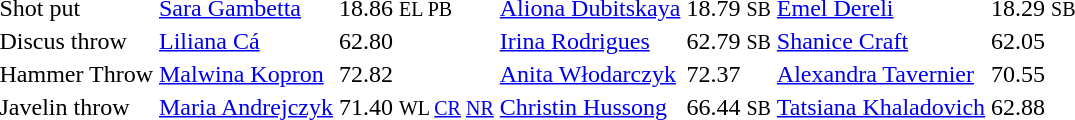<table>
<tr>
<td>Shot put</td>
<td> <a href='#'>Sara Gambetta</a></td>
<td>18.86 <small> EL PB </small></td>
<td> <a href='#'>Aliona Dubitskaya</a></td>
<td>18.79 <small> SB </small></td>
<td> <a href='#'>Emel Dereli</a></td>
<td>18.29 <small> SB </small></td>
</tr>
<tr>
<td>Discus throw</td>
<td> <a href='#'>Liliana Cá</a></td>
<td>62.80</td>
<td> <a href='#'>Irina Rodrigues</a></td>
<td>62.79 <small> SB </small></td>
<td> <a href='#'>Shanice Craft</a></td>
<td>62.05</td>
</tr>
<tr>
<td>Hammer Throw</td>
<td> <a href='#'>Malwina Kopron</a></td>
<td>72.82</td>
<td> <a href='#'>Anita Włodarczyk</a></td>
<td>72.37</td>
<td> <a href='#'>Alexandra Tavernier</a></td>
<td>70.55</td>
</tr>
<tr>
<td>Javelin throw</td>
<td> <a href='#'>Maria Andrejczyk</a></td>
<td>71.40 <small> WL <a href='#'>CR</a> <a href='#'>NR</a> </small></td>
<td> <a href='#'>Christin Hussong</a></td>
<td>66.44 <small> SB </small></td>
<td> <a href='#'>Tatsiana Khaladovich</a></td>
<td>62.88</td>
</tr>
</table>
